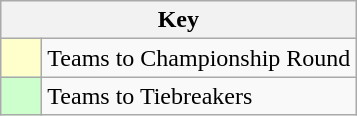<table class="wikitable" style="text-align: center;">
<tr>
<th colspan=2>Key</th>
</tr>
<tr>
<td style="background:#ffc; width:20px;"></td>
<td align=left>Teams to Championship Round</td>
</tr>
<tr>
<td style="background:#ccffcc; width:20px;"></td>
<td align=left>Teams to Tiebreakers</td>
</tr>
</table>
